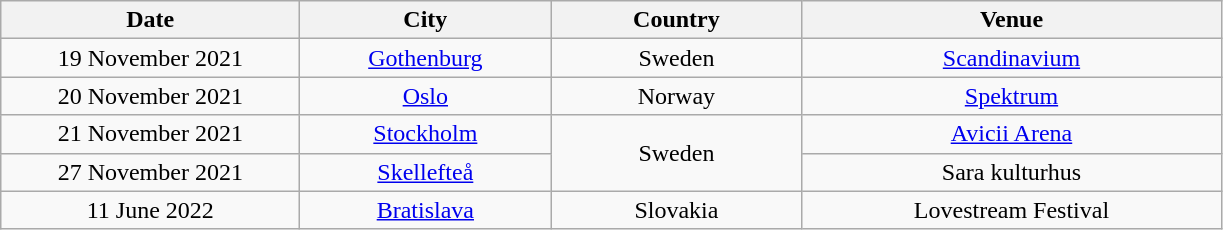<table class="wikitable plainrowheaders" style="text-align:center;">
<tr>
<th scope="col" style="width:12em;">Date</th>
<th scope="col" style="width:10em;">City</th>
<th scope="col" style="width:10em;">Country</th>
<th scope="col" style="width:17em;">Venue</th>
</tr>
<tr>
<td>19 November 2021</td>
<td><a href='#'>Gothenburg</a></td>
<td>Sweden</td>
<td><a href='#'>Scandinavium</a></td>
</tr>
<tr>
<td>20 November 2021</td>
<td><a href='#'>Oslo</a></td>
<td>Norway</td>
<td><a href='#'>Spektrum</a></td>
</tr>
<tr>
<td>21 November 2021</td>
<td><a href='#'>Stockholm</a></td>
<td rowspan="2">Sweden</td>
<td><a href='#'>Avicii Arena</a></td>
</tr>
<tr>
<td>27 November 2021</td>
<td><a href='#'>Skellefteå</a></td>
<td>Sara kulturhus</td>
</tr>
<tr>
<td>11 June 2022</td>
<td><a href='#'>Bratislava</a></td>
<td>Slovakia</td>
<td>Lovestream Festival</td>
</tr>
</table>
